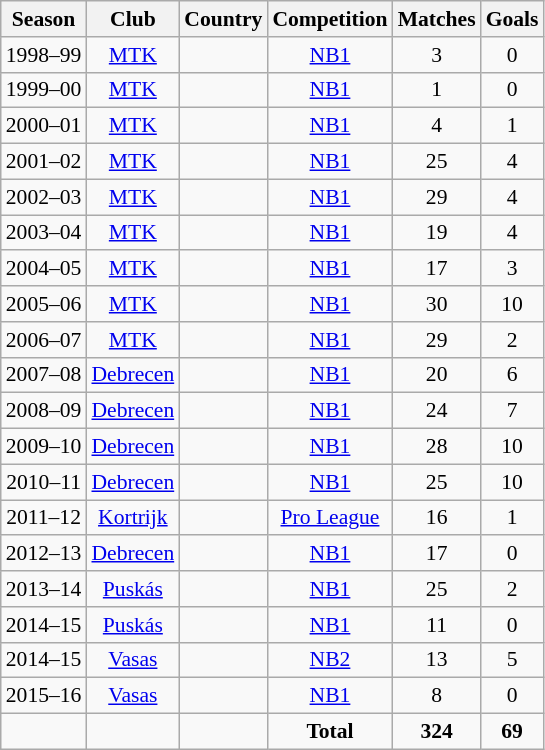<table class="wikitable" style="font-size:90%; text-align: center;">
<tr ---->
<th>Season</th>
<th>Club</th>
<th>Country</th>
<th>Competition</th>
<th>Matches</th>
<th>Goals</th>
</tr>
<tr ---->
<td>1998–99</td>
<td><a href='#'>MTK</a></td>
<td></td>
<td><a href='#'>NB1</a></td>
<td>3</td>
<td>0</td>
</tr>
<tr ---->
<td>1999–00</td>
<td><a href='#'>MTK</a></td>
<td></td>
<td><a href='#'>NB1</a></td>
<td>1</td>
<td>0</td>
</tr>
<tr ---->
<td>2000–01</td>
<td><a href='#'>MTK</a></td>
<td></td>
<td><a href='#'>NB1</a></td>
<td>4</td>
<td>1</td>
</tr>
<tr ---->
<td>2001–02</td>
<td><a href='#'>MTK</a></td>
<td></td>
<td><a href='#'>NB1</a></td>
<td>25</td>
<td>4</td>
</tr>
<tr ---->
<td>2002–03</td>
<td><a href='#'>MTK</a></td>
<td></td>
<td><a href='#'>NB1</a></td>
<td>29</td>
<td>4</td>
</tr>
<tr ---->
<td>2003–04</td>
<td><a href='#'>MTK</a></td>
<td></td>
<td><a href='#'>NB1</a></td>
<td>19</td>
<td>4</td>
</tr>
<tr ---->
<td>2004–05</td>
<td><a href='#'>MTK</a></td>
<td></td>
<td><a href='#'>NB1</a></td>
<td>17</td>
<td>3</td>
</tr>
<tr ---->
<td>2005–06</td>
<td><a href='#'>MTK</a></td>
<td></td>
<td><a href='#'>NB1</a></td>
<td>30</td>
<td>10</td>
</tr>
<tr ---->
<td>2006–07</td>
<td><a href='#'>MTK</a></td>
<td></td>
<td><a href='#'>NB1</a></td>
<td>29</td>
<td>2</td>
</tr>
<tr ---->
<td>2007–08</td>
<td><a href='#'>Debrecen</a></td>
<td></td>
<td><a href='#'>NB1</a></td>
<td>20</td>
<td>6</td>
</tr>
<tr ---->
<td>2008–09</td>
<td><a href='#'>Debrecen</a></td>
<td></td>
<td><a href='#'>NB1</a></td>
<td>24</td>
<td>7</td>
</tr>
<tr ---->
<td>2009–10</td>
<td><a href='#'>Debrecen</a></td>
<td></td>
<td><a href='#'>NB1</a></td>
<td>28</td>
<td>10</td>
</tr>
<tr ---->
<td>2010–11</td>
<td><a href='#'>Debrecen</a></td>
<td></td>
<td><a href='#'>NB1</a></td>
<td>25</td>
<td>10</td>
</tr>
<tr ---->
<td>2011–12</td>
<td><a href='#'>Kortrijk</a></td>
<td></td>
<td><a href='#'>Pro League</a></td>
<td>16</td>
<td>1</td>
</tr>
<tr ---->
<td>2012–13</td>
<td><a href='#'>Debrecen</a></td>
<td></td>
<td><a href='#'>NB1</a></td>
<td>17</td>
<td>0</td>
</tr>
<tr ---->
<td>2013–14</td>
<td><a href='#'>Puskás</a></td>
<td></td>
<td><a href='#'>NB1</a></td>
<td>25</td>
<td>2</td>
</tr>
<tr ---->
<td>2014–15</td>
<td><a href='#'>Puskás</a></td>
<td></td>
<td><a href='#'>NB1</a></td>
<td>11</td>
<td>0</td>
</tr>
<tr ---->
<td>2014–15</td>
<td><a href='#'>Vasas</a></td>
<td></td>
<td><a href='#'>NB2</a></td>
<td>13</td>
<td>5</td>
</tr>
<tr ---->
<td>2015–16</td>
<td><a href='#'>Vasas</a></td>
<td></td>
<td><a href='#'>NB1</a></td>
<td>8</td>
<td>0</td>
</tr>
<tr ---->
<td></td>
<td></td>
<td></td>
<td><strong>Total</strong></td>
<td><strong>324</strong></td>
<td><strong>69</strong></td>
</tr>
</table>
